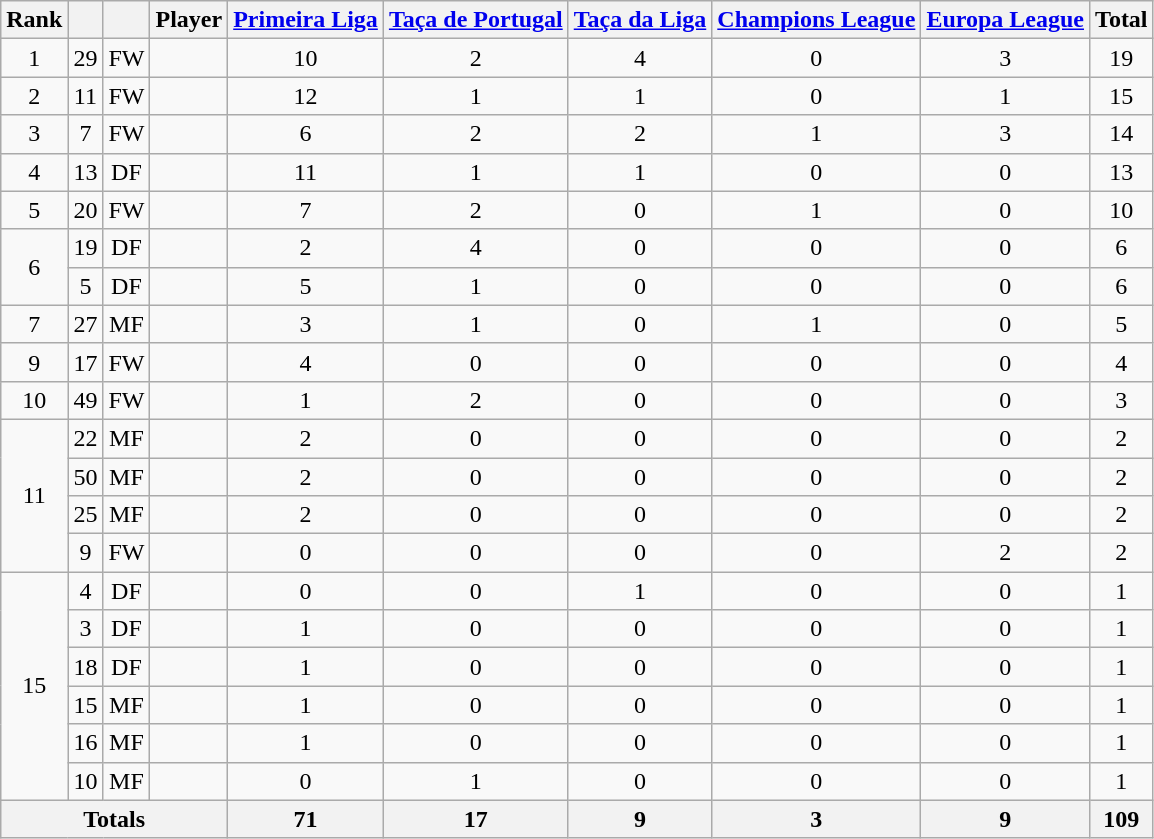<table class="wikitable sortable" style="text-align:center;">
<tr>
<th>Rank</th>
<th></th>
<th></th>
<th>Player</th>
<th><a href='#'>Primeira Liga</a></th>
<th><a href='#'>Taça de Portugal</a></th>
<th><a href='#'>Taça da Liga</a></th>
<th><a href='#'>Champions League</a></th>
<th><a href='#'>Europa League</a></th>
<th>Total</th>
</tr>
<tr>
<td> 1</td>
<td>29</td>
<td>FW</td>
<td align=left> </td>
<td>10</td>
<td>2</td>
<td>4</td>
<td>0</td>
<td>3</td>
<td>19</td>
</tr>
<tr>
<td> 2</td>
<td>11</td>
<td>FW</td>
<td align=left> </td>
<td>12</td>
<td>1</td>
<td>1</td>
<td>0</td>
<td>1</td>
<td>15</td>
</tr>
<tr>
<td> 3</td>
<td>7</td>
<td>FW</td>
<td align=left> </td>
<td>6</td>
<td>2</td>
<td>2</td>
<td>1</td>
<td>3</td>
<td>14</td>
</tr>
<tr>
<td> 4</td>
<td>13</td>
<td>DF</td>
<td align=left> </td>
<td>11</td>
<td>1</td>
<td>1</td>
<td>0</td>
<td>0</td>
<td>13</td>
</tr>
<tr>
<td> 5</td>
<td>20</td>
<td>FW</td>
<td align=left> </td>
<td>7</td>
<td>2</td>
<td>0</td>
<td>1</td>
<td>0</td>
<td>10</td>
</tr>
<tr>
<td rowspan=2> 6</td>
<td>19</td>
<td>DF</td>
<td align=left> </td>
<td>2</td>
<td>4</td>
<td>0</td>
<td>0</td>
<td>0</td>
<td>6</td>
</tr>
<tr>
<td>5</td>
<td>DF</td>
<td align=left> </td>
<td>5</td>
<td>1</td>
<td>0</td>
<td>0</td>
<td>0</td>
<td>6</td>
</tr>
<tr>
<td> 7</td>
<td>27</td>
<td>MF</td>
<td align=left> </td>
<td>3</td>
<td>1</td>
<td>0</td>
<td>1</td>
<td>0</td>
<td>5</td>
</tr>
<tr>
<td> 9</td>
<td>17</td>
<td>FW</td>
<td align=left> </td>
<td>4</td>
<td>0</td>
<td>0</td>
<td>0</td>
<td>0</td>
<td>4</td>
</tr>
<tr>
<td> 10</td>
<td>49</td>
<td>FW</td>
<td align=left> </td>
<td>1</td>
<td>2</td>
<td>0</td>
<td>0</td>
<td>0</td>
<td>3</td>
</tr>
<tr>
<td rowspan=4> 11</td>
<td>22</td>
<td>MF</td>
<td align=left> </td>
<td>2</td>
<td>0</td>
<td>0</td>
<td>0</td>
<td>0</td>
<td>2</td>
</tr>
<tr>
<td>50</td>
<td>MF</td>
<td align=left> </td>
<td>2</td>
<td>0</td>
<td>0</td>
<td>0</td>
<td>0</td>
<td>2</td>
</tr>
<tr>
<td>25</td>
<td>MF</td>
<td align=left> </td>
<td>2</td>
<td>0</td>
<td>0</td>
<td>0</td>
<td>0</td>
<td>2</td>
</tr>
<tr>
<td>9</td>
<td>FW</td>
<td align=left> </td>
<td>0</td>
<td>0</td>
<td>0</td>
<td>0</td>
<td>2</td>
<td>2</td>
</tr>
<tr>
<td rowspan=6> 15</td>
<td>4</td>
<td>DF</td>
<td align=left> </td>
<td>0</td>
<td>0</td>
<td>1</td>
<td>0</td>
<td>0</td>
<td>1</td>
</tr>
<tr>
<td>3</td>
<td>DF</td>
<td align=left> </td>
<td>1</td>
<td>0</td>
<td>0</td>
<td>0</td>
<td>0</td>
<td>1</td>
</tr>
<tr>
<td>18</td>
<td>DF</td>
<td align=left> </td>
<td>1</td>
<td>0</td>
<td>0</td>
<td>0</td>
<td>0</td>
<td>1</td>
</tr>
<tr>
<td>15</td>
<td>MF</td>
<td align=left> </td>
<td>1</td>
<td>0</td>
<td>0</td>
<td>0</td>
<td>0</td>
<td>1</td>
</tr>
<tr>
<td>16</td>
<td>MF</td>
<td align=left> </td>
<td>1</td>
<td>0</td>
<td>0</td>
<td>0</td>
<td>0</td>
<td>1</td>
</tr>
<tr>
<td>10</td>
<td>MF</td>
<td align=left> </td>
<td>0</td>
<td>1</td>
<td>0</td>
<td>0</td>
<td>0</td>
<td>1</td>
</tr>
<tr>
<th class="unsortable" colspan=4>Totals</th>
<th>71</th>
<th>17</th>
<th>9</th>
<th>3</th>
<th>9</th>
<th>109</th>
</tr>
</table>
